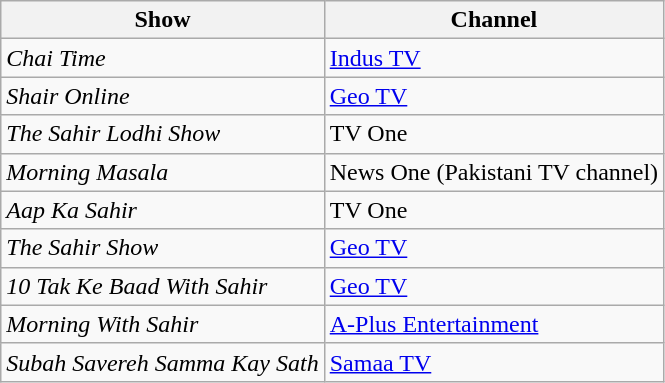<table class="wikitable sortable">
<tr>
<th>Show</th>
<th>Channel</th>
</tr>
<tr>
<td><em>Chai Time</em></td>
<td><a href='#'>Indus TV</a></td>
</tr>
<tr>
<td><em>Shair Online</em></td>
<td><a href='#'>Geo TV</a></td>
</tr>
<tr>
<td><em>The Sahir Lodhi Show</em></td>
<td>TV One</td>
</tr>
<tr>
<td><em>Morning Masala</em></td>
<td>News One (Pakistani TV channel)</td>
</tr>
<tr>
<td><em>Aap Ka Sahir</em></td>
<td>TV One</td>
</tr>
<tr>
<td><em>The Sahir Show</em></td>
<td><a href='#'>Geo TV</a></td>
</tr>
<tr>
<td><em>10 Tak Ke Baad With Sahir</em></td>
<td><a href='#'>Geo TV</a></td>
</tr>
<tr>
<td><em>Morning With Sahir</em></td>
<td><a href='#'>A-Plus Entertainment</a></td>
</tr>
<tr>
<td><em>Subah Savereh Samma Kay Sath</em></td>
<td><a href='#'>Samaa TV</a></td>
</tr>
</table>
